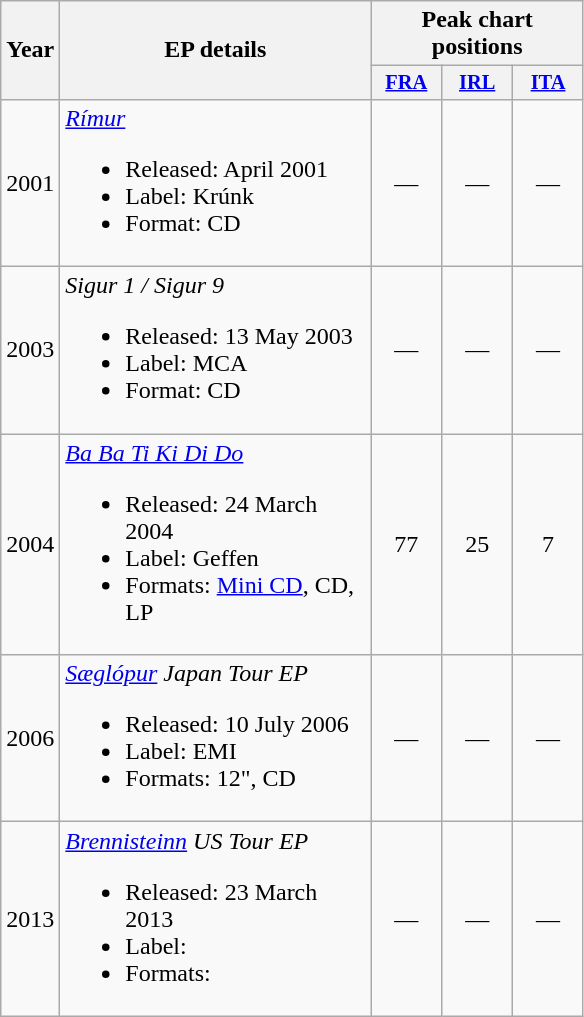<table class="wikitable">
<tr>
<th rowspan="2">Year</th>
<th style="width:200px;" rowspan="2">EP details</th>
<th colspan="4">Peak chart positions</th>
</tr>
<tr>
<th style="width:3em;font-size:85%;"><a href='#'>FRA</a><br></th>
<th style="width:3em;font-size:85%;"><a href='#'>IRL</a><br></th>
<th style="width:3em;font-size:85%;"><a href='#'>ITA</a><br></th>
</tr>
<tr>
<td style="text-align:center;">2001</td>
<td><em><a href='#'>Rímur</a></em><br><ul><li>Released: April 2001</li><li>Label: Krúnk</li><li>Format: CD</li></ul></td>
<td style="text-align:center;">—</td>
<td style="text-align:center;">—</td>
<td style="text-align:center;">—</td>
</tr>
<tr>
<td style="text-align:center;">2003</td>
<td><em>Sigur 1 / Sigur 9</em><br><ul><li>Released: 13 May 2003</li><li>Label: MCA</li><li>Format: CD</li></ul></td>
<td style="text-align:center;">—</td>
<td style="text-align:center;">—</td>
<td style="text-align:center;">—</td>
</tr>
<tr>
<td style="text-align:center;">2004</td>
<td><em><a href='#'>Ba Ba Ti Ki Di Do</a></em><br><ul><li>Released: 24 March 2004</li><li>Label: Geffen</li><li>Formats: <a href='#'>Mini CD</a>, CD, LP</li></ul></td>
<td style="text-align:center;">77</td>
<td style="text-align:center;">25</td>
<td style="text-align:center;">7</td>
</tr>
<tr>
<td style="text-align:center;">2006</td>
<td><em><a href='#'>Sæglópur</a> Japan Tour EP</em><br><ul><li>Released: 10 July 2006</li><li>Label: EMI</li><li>Formats: 12", CD</li></ul></td>
<td style="text-align:center;">—</td>
<td style="text-align:center;">—</td>
<td style="text-align:center;">—</td>
</tr>
<tr>
<td style="text-align:center;">2013</td>
<td><em><a href='#'>Brennisteinn</a> US Tour EP</em><br><ul><li>Released: 23 March 2013</li><li>Label:</li><li>Formats:</li></ul></td>
<td style="text-align:center;">—</td>
<td style="text-align:center;">—</td>
<td style="text-align:center;">—</td>
</tr>
</table>
